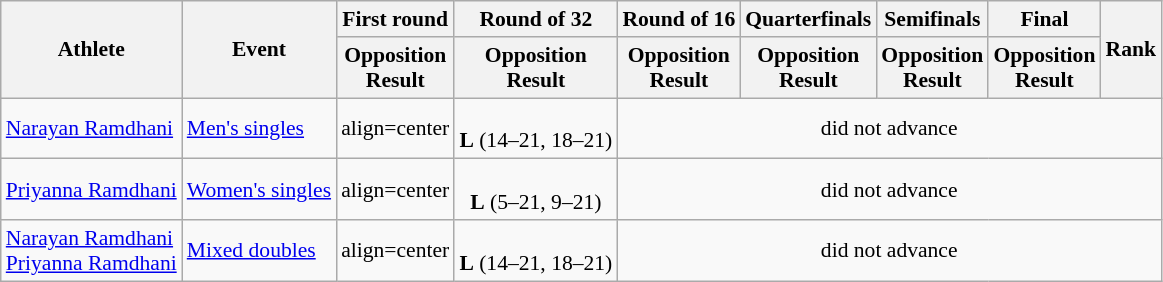<table class="wikitable" style="font-size:90%">
<tr>
<th rowspan="2">Athlete</th>
<th rowspan="2">Event</th>
<th>First round</th>
<th>Round of 32</th>
<th>Round of 16</th>
<th>Quarterfinals</th>
<th>Semifinals</th>
<th>Final</th>
<th rowspan="2">Rank</th>
</tr>
<tr>
<th>Opposition<br>Result</th>
<th>Opposition<br>Result</th>
<th>Opposition<br>Result</th>
<th>Opposition<br>Result</th>
<th>Opposition<br>Result</th>
<th>Opposition<br>Result</th>
</tr>
<tr>
<td><a href='#'>Narayan Ramdhani</a></td>
<td><a href='#'>Men's singles</a></td>
<td>align=center </td>
<td align=center><br><strong>L</strong> (14–21, 18–21)</td>
<td align=center colspan="5">did not advance</td>
</tr>
<tr>
<td><a href='#'>Priyanna Ramdhani</a></td>
<td><a href='#'>Women's singles</a></td>
<td>align=center </td>
<td align=center><br><strong>L</strong> (5–21, 9–21)</td>
<td align=center colspan="5">did not advance</td>
</tr>
<tr>
<td><a href='#'>Narayan Ramdhani</a><br><a href='#'>Priyanna Ramdhani</a></td>
<td><a href='#'>Mixed doubles</a></td>
<td>align=center </td>
<td align=center><br><strong>L</strong> (14–21, 18–21)</td>
<td align=center colspan="5">did not advance</td>
</tr>
</table>
